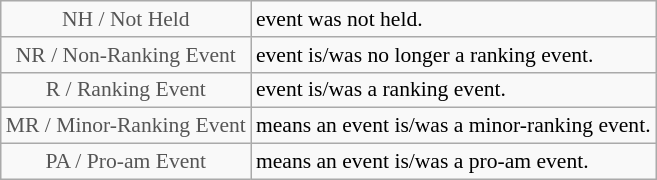<table class="wikitable" style="font-size:90%">
<tr>
<td style="text-align:center; color:#555555;" colspan="4">NH / Not Held</td>
<td>event was not held.</td>
</tr>
<tr>
<td style="text-align:center; color:#555555;" colspan="4">NR / Non-Ranking Event</td>
<td>event is/was no longer a ranking event.</td>
</tr>
<tr>
<td style="text-align:center; color:#555555;" colspan="4">R / Ranking Event</td>
<td>event is/was a ranking event.</td>
</tr>
<tr>
<td style="text-align:center; color:#555555;" colspan="4">MR / Minor-Ranking Event</td>
<td>means an event is/was a minor-ranking event.</td>
</tr>
<tr>
<td style="text-align:center; color:#555555;" colspan="4">PA / Pro-am Event</td>
<td>means an event is/was a pro-am event.</td>
</tr>
</table>
